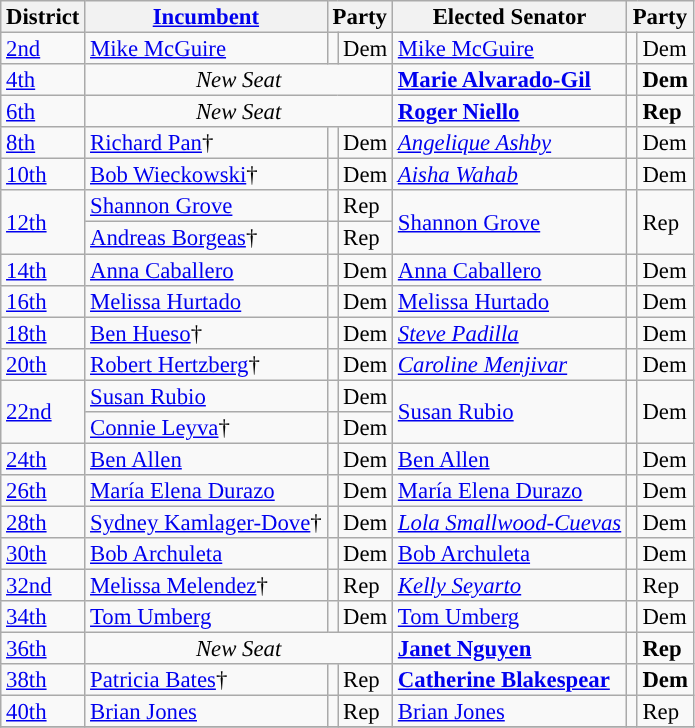<table class="sortable wikitable" style="font-size:95%;line-height:14px;">
<tr>
<th>District</th>
<th class="unsortable"><a href='#'>Incumbent</a></th>
<th colspan="2">Party</th>
<th class="unsortable">Elected Senator</th>
<th colspan="2">Party</th>
</tr>
<tr>
<td><a href='#'>2nd</a></td>
<td><a href='#'>Mike McGuire</a></td>
<td style="background:"></td>
<td>Dem</td>
<td><a href='#'>Mike McGuire</a></td>
<td style="background:"></td>
<td>Dem</td>
</tr>
<tr>
<td><a href='#'>4th</a></td>
<td colspan=3 align=center><em>New Seat</em></td>
<td><strong><a href='#'>Marie Alvarado-Gil</a></strong></td>
<td style="background:"></td>
<td><strong>Dem</strong></td>
</tr>
<tr>
<td><a href='#'>6th</a></td>
<td colspan=3 align=center><em>New Seat</em></td>
<td><strong><a href='#'>Roger Niello</a></strong></td>
<td style="background:"></td>
<td><strong>Rep</strong></td>
</tr>
<tr>
<td><a href='#'>8th</a></td>
<td><a href='#'>Richard Pan</a>†</td>
<td style="background:"></td>
<td>Dem</td>
<td><em><a href='#'>Angelique Ashby</a></em></td>
<td style="background:"></td>
<td>Dem</td>
</tr>
<tr>
<td><a href='#'>10th</a></td>
<td><a href='#'>Bob Wieckowski</a>†</td>
<td style="background:"></td>
<td>Dem</td>
<td><em><a href='#'>Aisha Wahab</a></em></td>
<td style="background:"></td>
<td>Dem</td>
</tr>
<tr>
<td rowspan=2><a href='#'>12th</a></td>
<td><a href='#'>Shannon Grove</a></td>
<td style="background:"></td>
<td>Rep</td>
<td rowspan=2><a href='#'>Shannon Grove</a></td>
<td rowspan=2 style="background:"></td>
<td rowspan=2>Rep</td>
</tr>
<tr>
<td><a href='#'>Andreas Borgeas</a>†</td>
<td style="background:"></td>
<td>Rep</td>
</tr>
<tr>
<td><a href='#'>14th</a></td>
<td><a href='#'>Anna Caballero</a></td>
<td style="background:"></td>
<td>Dem</td>
<td><a href='#'>Anna Caballero</a></td>
<td style="background:"></td>
<td>Dem</td>
</tr>
<tr>
<td><a href='#'>16th</a></td>
<td><a href='#'>Melissa Hurtado</a></td>
<td style="background:"></td>
<td>Dem</td>
<td><a href='#'>Melissa Hurtado</a></td>
<td style="background:"></td>
<td>Dem</td>
</tr>
<tr>
<td><a href='#'>18th</a></td>
<td><a href='#'>Ben Hueso</a>†</td>
<td style="background:"></td>
<td>Dem</td>
<td><em><a href='#'>Steve Padilla</a></em></td>
<td style="background:"></td>
<td>Dem</td>
</tr>
<tr>
<td><a href='#'>20th</a></td>
<td><a href='#'>Robert Hertzberg</a>†</td>
<td style="background:"></td>
<td>Dem</td>
<td><em><a href='#'>Caroline Menjivar</a></em></td>
<td style="background:"></td>
<td>Dem</td>
</tr>
<tr>
<td rowspan=2><a href='#'>22nd</a></td>
<td><a href='#'>Susan Rubio</a></td>
<td style="background:"></td>
<td>Dem</td>
<td rowspan=2><a href='#'>Susan Rubio</a></td>
<td rowspan=2 style="background:"></td>
<td rowspan=2>Dem</td>
</tr>
<tr>
<td><a href='#'>Connie Leyva</a>†</td>
<td style="background:"></td>
<td>Dem</td>
</tr>
<tr>
<td><a href='#'>24th</a></td>
<td><a href='#'>Ben Allen</a></td>
<td style="background:"></td>
<td>Dem</td>
<td><a href='#'>Ben Allen</a></td>
<td style="background:"></td>
<td>Dem</td>
</tr>
<tr>
<td><a href='#'>26th</a></td>
<td><a href='#'>María Elena Durazo</a></td>
<td style="background:"></td>
<td>Dem</td>
<td><a href='#'>María Elena Durazo</a></td>
<td style="background:"></td>
<td>Dem</td>
</tr>
<tr>
<td><a href='#'>28th</a></td>
<td><a href='#'>Sydney Kamlager-Dove</a>†</td>
<td style="background:"></td>
<td>Dem</td>
<td><em><a href='#'>Lola Smallwood-Cuevas</a></em></td>
<td style="background:"></td>
<td>Dem</td>
</tr>
<tr>
<td><a href='#'>30th</a></td>
<td><a href='#'>Bob Archuleta</a></td>
<td style="background:"></td>
<td>Dem</td>
<td><a href='#'>Bob Archuleta</a></td>
<td style="background:"></td>
<td>Dem</td>
</tr>
<tr>
<td><a href='#'>32nd</a></td>
<td><a href='#'>Melissa Melendez</a>†</td>
<td style="background:"></td>
<td>Rep</td>
<td><em><a href='#'>Kelly Seyarto</a></em></td>
<td style="background:"></td>
<td>Rep</td>
</tr>
<tr>
<td><a href='#'>34th</a></td>
<td><a href='#'>Tom Umberg</a></td>
<td style="background:"></td>
<td>Dem</td>
<td><a href='#'>Tom Umberg</a></td>
<td style="background:"></td>
<td>Dem</td>
</tr>
<tr>
<td><a href='#'>36th</a></td>
<td colspan=3 align=center><em>New Seat</em></td>
<td><strong><a href='#'>Janet Nguyen</a></strong></td>
<td style="background:"></td>
<td><strong>Rep</strong></td>
</tr>
<tr>
<td><a href='#'>38th</a></td>
<td><a href='#'>Patricia Bates</a>†</td>
<td style="background:"></td>
<td>Rep</td>
<td><strong><a href='#'>Catherine Blakespear</a></strong></td>
<td style="background:"></td>
<td><strong>Dem</strong></td>
</tr>
<tr>
<td><a href='#'>40th</a></td>
<td><a href='#'>Brian Jones</a></td>
<td style="background:"></td>
<td>Rep</td>
<td><a href='#'>Brian Jones</a></td>
<td style="background:"></td>
<td>Rep</td>
</tr>
<tr>
</tr>
</table>
